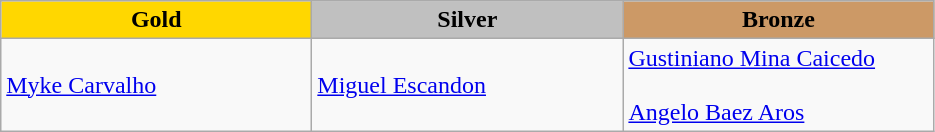<table class="wikitable" style="text-align:left">
<tr align="center">
<td width=200 bgcolor=gold><strong>Gold</strong></td>
<td width=200 bgcolor=silver><strong>Silver</strong></td>
<td width=200 bgcolor=CC9966><strong>Bronze</strong></td>
</tr>
<tr>
<td><a href='#'>Myke Carvalho</a><br></td>
<td><a href='#'>Miguel Escandon</a><br></td>
<td><a href='#'>Gustiniano Mina Caicedo</a><br><br><a href='#'>Angelo Baez Aros</a><br></td>
</tr>
</table>
